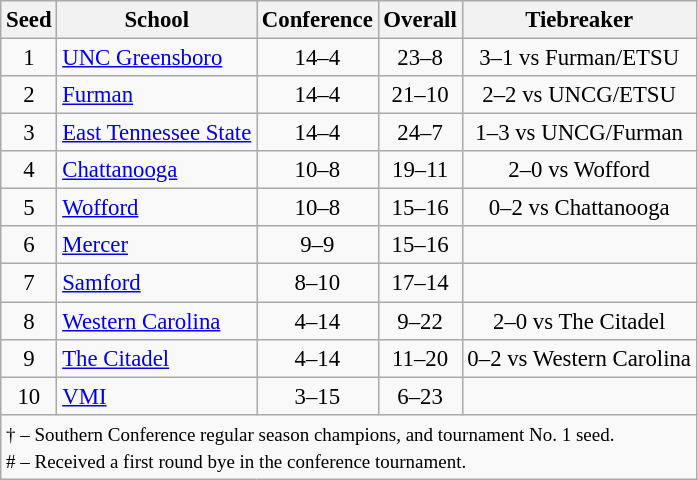<table class="wikitable" style="white-space:nowrap; font-size:95%; text-align:center">
<tr>
<th>Seed</th>
<th>School</th>
<th>Conference</th>
<th>Overall</th>
<th>Tiebreaker</th>
</tr>
<tr>
<td>1</td>
<td align=left><a href='#'>UNC Greensboro</a></td>
<td>14–4</td>
<td>23–8</td>
<td>3–1 vs Furman/ETSU</td>
</tr>
<tr>
<td>2</td>
<td align=left><a href='#'>Furman</a></td>
<td>14–4</td>
<td>21–10</td>
<td>2–2 vs UNCG/ETSU</td>
</tr>
<tr>
<td>3</td>
<td align=left><a href='#'>East Tennessee State</a></td>
<td>14–4</td>
<td>24–7</td>
<td>1–3 vs UNCG/Furman</td>
</tr>
<tr>
<td>4</td>
<td align=left><a href='#'>Chattanooga</a></td>
<td>10–8</td>
<td>19–11</td>
<td>2–0 vs Wofford</td>
</tr>
<tr>
<td>5</td>
<td align=left><a href='#'>Wofford</a></td>
<td>10–8</td>
<td>15–16</td>
<td>0–2 vs Chattanooga</td>
</tr>
<tr>
<td>6</td>
<td align=left><a href='#'>Mercer</a></td>
<td>9–9</td>
<td>15–16</td>
<td></td>
</tr>
<tr>
<td>7</td>
<td align=left><a href='#'>Samford</a></td>
<td>8–10</td>
<td>17–14</td>
<td></td>
</tr>
<tr>
<td>8</td>
<td align=left><a href='#'>Western Carolina</a></td>
<td>4–14</td>
<td>9–22</td>
<td>2–0 vs The Citadel</td>
</tr>
<tr>
<td>9</td>
<td align=left><a href='#'>The Citadel</a></td>
<td>4–14</td>
<td>11–20</td>
<td>0–2 vs Western Carolina</td>
</tr>
<tr>
<td>10</td>
<td align=left><a href='#'>VMI</a></td>
<td>3–15</td>
<td>6–23</td>
<td></td>
</tr>
<tr>
<td colspan=6 align=left><small>† – Southern Conference regular season champions, and tournament No. 1 seed.<br># – Received a first round bye in the conference tournament.</small></td>
</tr>
</table>
